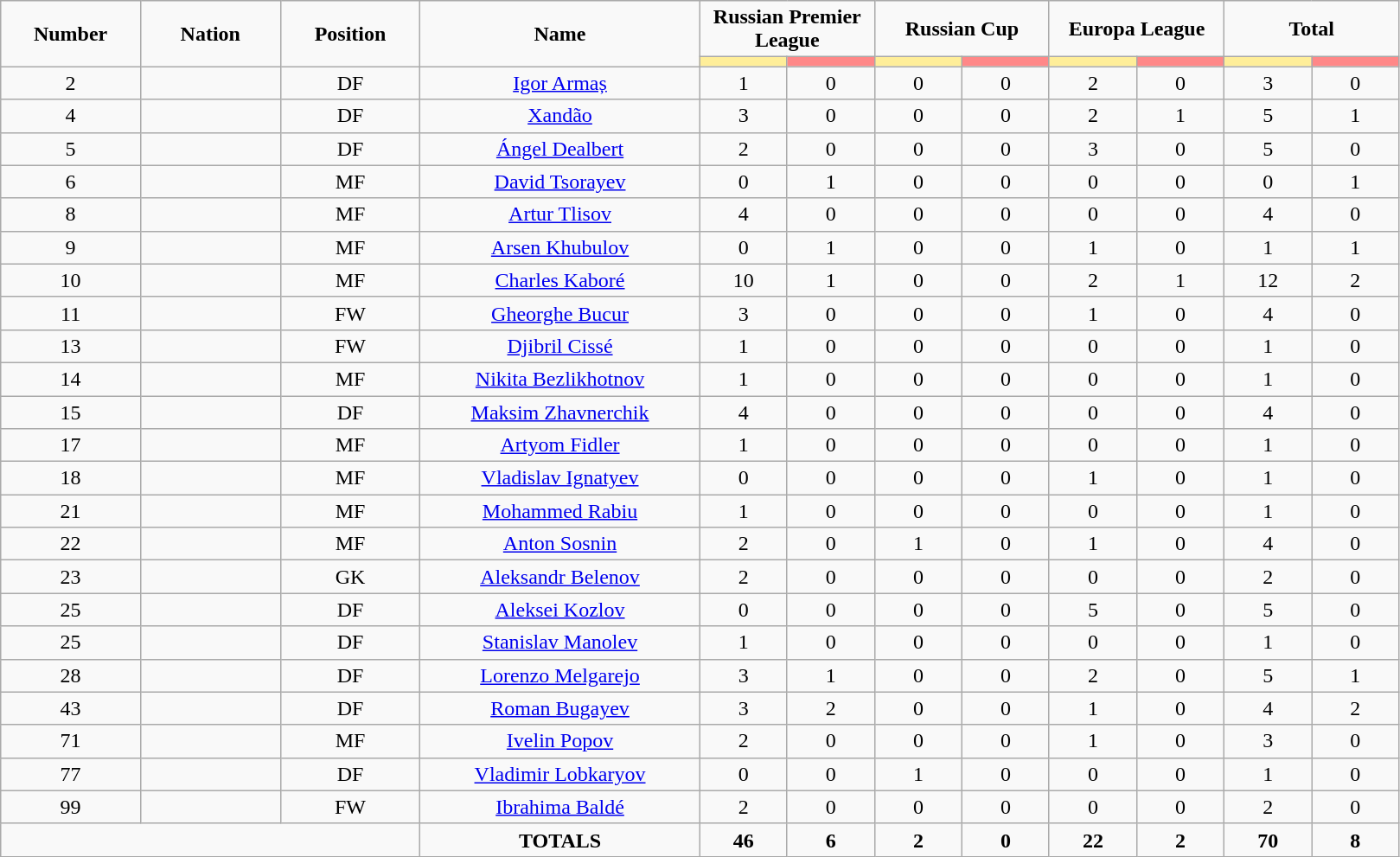<table class="wikitable" style="font-size: 100%; text-align: center;">
<tr>
<td rowspan=2 width="10%" align=center><strong>Number</strong></td>
<td rowspan=2 width="10%" align=center><strong>Nation</strong></td>
<td rowspan=2 width="10%" align=center><strong>Position</strong></td>
<td rowspan=2 width="20%" align=center><strong>Name</strong></td>
<td colspan=2 align=center><strong>Russian Premier League</strong></td>
<td colspan=2 align=center><strong>Russian Cup</strong></td>
<td colspan=2 align=center><strong>Europa League</strong></td>
<td colspan=2 align=center><strong>Total</strong></td>
</tr>
<tr>
<th width=60 style="background: #FFEE99"></th>
<th width=60 style="background: #FF8888"></th>
<th width=60 style="background: #FFEE99"></th>
<th width=60 style="background: #FF8888"></th>
<th width=60 style="background: #FFEE99"></th>
<th width=60 style="background: #FF8888"></th>
<th width=60 style="background: #FFEE99"></th>
<th width=60 style="background: #FF8888"></th>
</tr>
<tr>
<td>2</td>
<td></td>
<td>DF</td>
<td><a href='#'>Igor Armaș</a></td>
<td>1</td>
<td>0</td>
<td>0</td>
<td>0</td>
<td>2</td>
<td>0</td>
<td>3</td>
<td>0</td>
</tr>
<tr>
<td>4</td>
<td></td>
<td>DF</td>
<td><a href='#'>Xandão</a></td>
<td>3</td>
<td>0</td>
<td>0</td>
<td>0</td>
<td>2</td>
<td>1</td>
<td>5</td>
<td>1</td>
</tr>
<tr>
<td>5</td>
<td></td>
<td>DF</td>
<td><a href='#'>Ángel Dealbert</a></td>
<td>2</td>
<td>0</td>
<td>0</td>
<td>0</td>
<td>3</td>
<td>0</td>
<td>5</td>
<td>0</td>
</tr>
<tr>
<td>6</td>
<td></td>
<td>MF</td>
<td><a href='#'>David Tsorayev</a></td>
<td>0</td>
<td>1</td>
<td>0</td>
<td>0</td>
<td>0</td>
<td>0</td>
<td>0</td>
<td>1</td>
</tr>
<tr>
<td>8</td>
<td></td>
<td>MF</td>
<td><a href='#'>Artur Tlisov</a></td>
<td>4</td>
<td>0</td>
<td>0</td>
<td>0</td>
<td>0</td>
<td>0</td>
<td>4</td>
<td>0</td>
</tr>
<tr>
<td>9</td>
<td></td>
<td>MF</td>
<td><a href='#'>Arsen Khubulov</a></td>
<td>0</td>
<td>1</td>
<td>0</td>
<td>0</td>
<td>1</td>
<td>0</td>
<td>1</td>
<td>1</td>
</tr>
<tr>
<td>10</td>
<td></td>
<td>MF</td>
<td><a href='#'>Charles Kaboré</a></td>
<td>10</td>
<td>1</td>
<td>0</td>
<td>0</td>
<td>2</td>
<td>1</td>
<td>12</td>
<td>2</td>
</tr>
<tr>
<td>11</td>
<td></td>
<td>FW</td>
<td><a href='#'>Gheorghe Bucur</a></td>
<td>3</td>
<td>0</td>
<td>0</td>
<td>0</td>
<td>1</td>
<td>0</td>
<td>4</td>
<td>0</td>
</tr>
<tr>
<td>13</td>
<td></td>
<td>FW</td>
<td><a href='#'>Djibril Cissé</a></td>
<td>1</td>
<td>0</td>
<td>0</td>
<td>0</td>
<td>0</td>
<td>0</td>
<td>1</td>
<td>0</td>
</tr>
<tr>
<td>14</td>
<td></td>
<td>MF</td>
<td><a href='#'>Nikita Bezlikhotnov</a></td>
<td>1</td>
<td>0</td>
<td>0</td>
<td>0</td>
<td>0</td>
<td>0</td>
<td>1</td>
<td>0</td>
</tr>
<tr>
<td>15</td>
<td></td>
<td>DF</td>
<td><a href='#'>Maksim Zhavnerchik</a></td>
<td>4</td>
<td>0</td>
<td>0</td>
<td>0</td>
<td>0</td>
<td>0</td>
<td>4</td>
<td>0</td>
</tr>
<tr>
<td>17</td>
<td></td>
<td>MF</td>
<td><a href='#'>Artyom Fidler</a></td>
<td>1</td>
<td>0</td>
<td>0</td>
<td>0</td>
<td>0</td>
<td>0</td>
<td>1</td>
<td>0</td>
</tr>
<tr>
<td>18</td>
<td></td>
<td>MF</td>
<td><a href='#'>Vladislav Ignatyev</a></td>
<td>0</td>
<td>0</td>
<td>0</td>
<td>0</td>
<td>1</td>
<td>0</td>
<td>1</td>
<td>0</td>
</tr>
<tr>
<td>21</td>
<td></td>
<td>MF</td>
<td><a href='#'>Mohammed Rabiu</a></td>
<td>1</td>
<td>0</td>
<td>0</td>
<td>0</td>
<td>0</td>
<td>0</td>
<td>1</td>
<td>0</td>
</tr>
<tr>
<td>22</td>
<td></td>
<td>MF</td>
<td><a href='#'>Anton Sosnin</a></td>
<td>2</td>
<td>0</td>
<td>1</td>
<td>0</td>
<td>1</td>
<td>0</td>
<td>4</td>
<td>0</td>
</tr>
<tr>
<td>23</td>
<td></td>
<td>GK</td>
<td><a href='#'>Aleksandr Belenov</a></td>
<td>2</td>
<td>0</td>
<td>0</td>
<td>0</td>
<td>0</td>
<td>0</td>
<td>2</td>
<td>0</td>
</tr>
<tr>
<td>25</td>
<td></td>
<td>DF</td>
<td><a href='#'>Aleksei Kozlov</a></td>
<td>0</td>
<td>0</td>
<td>0</td>
<td>0</td>
<td>5</td>
<td>0</td>
<td>5</td>
<td>0</td>
</tr>
<tr>
<td>25</td>
<td></td>
<td>DF</td>
<td><a href='#'>Stanislav Manolev</a></td>
<td>1</td>
<td>0</td>
<td>0</td>
<td>0</td>
<td>0</td>
<td>0</td>
<td>1</td>
<td>0</td>
</tr>
<tr>
<td>28</td>
<td></td>
<td>DF</td>
<td><a href='#'>Lorenzo Melgarejo</a></td>
<td>3</td>
<td>1</td>
<td>0</td>
<td>0</td>
<td>2</td>
<td>0</td>
<td>5</td>
<td>1</td>
</tr>
<tr>
<td>43</td>
<td></td>
<td>DF</td>
<td><a href='#'>Roman Bugayev</a></td>
<td>3</td>
<td>2</td>
<td>0</td>
<td>0</td>
<td>1</td>
<td>0</td>
<td>4</td>
<td>2</td>
</tr>
<tr>
<td>71</td>
<td></td>
<td>MF</td>
<td><a href='#'>Ivelin Popov</a></td>
<td>2</td>
<td>0</td>
<td>0</td>
<td>0</td>
<td>1</td>
<td>0</td>
<td>3</td>
<td>0</td>
</tr>
<tr>
<td>77</td>
<td></td>
<td>DF</td>
<td><a href='#'>Vladimir Lobkaryov</a></td>
<td>0</td>
<td>0</td>
<td>1</td>
<td>0</td>
<td>0</td>
<td>0</td>
<td>1</td>
<td>0</td>
</tr>
<tr>
<td>99</td>
<td></td>
<td>FW</td>
<td><a href='#'>Ibrahima Baldé</a></td>
<td>2</td>
<td>0</td>
<td>0</td>
<td>0</td>
<td>0</td>
<td>0</td>
<td>2</td>
<td>0</td>
</tr>
<tr>
<td colspan=3></td>
<td><strong>TOTALS</strong></td>
<td><strong>46</strong></td>
<td><strong>6</strong></td>
<td><strong>2</strong></td>
<td><strong>0</strong></td>
<td><strong>22</strong></td>
<td><strong>2</strong></td>
<td><strong>70</strong></td>
<td><strong>8</strong></td>
</tr>
</table>
